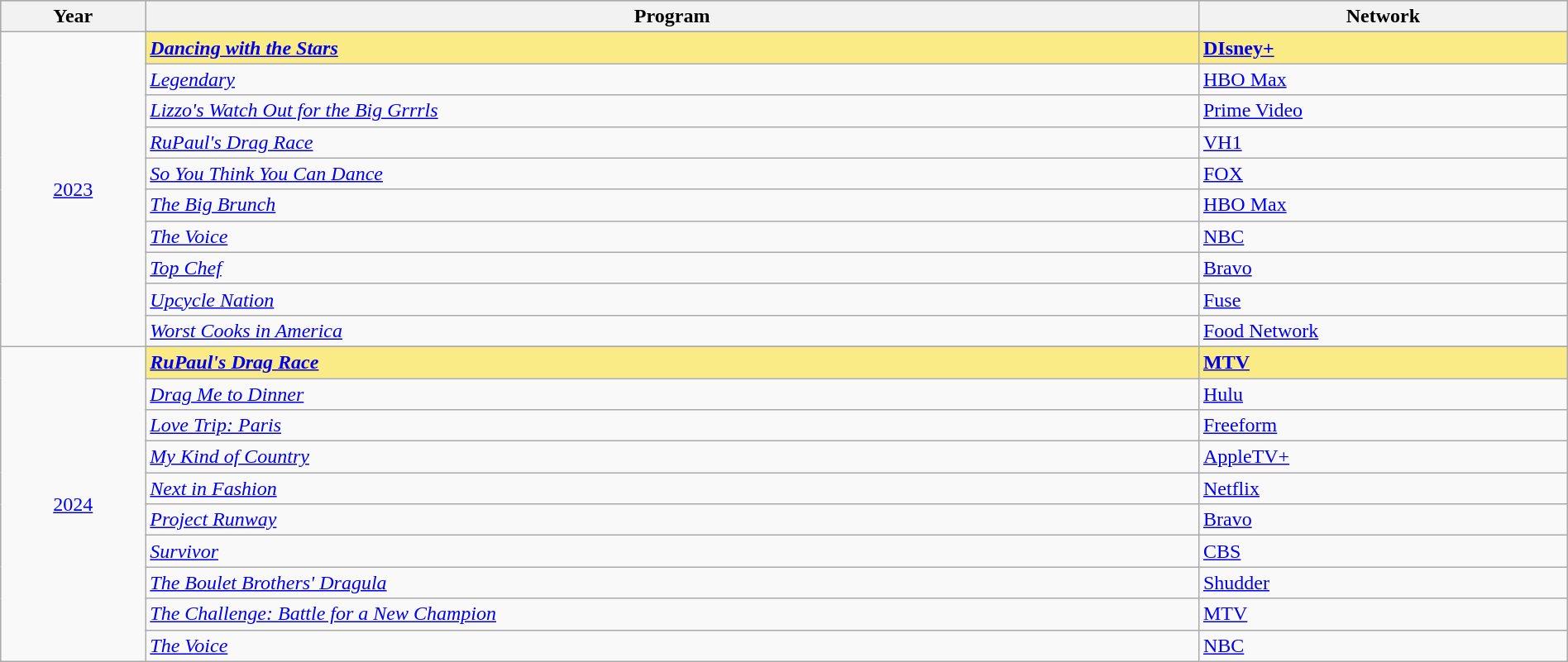<table class="wikitable" style="width:100%">
<tr bgcolor="#bebebe">
<th width=>Year</th>
<th width="">Program</th>
<th width="">Network</th>
</tr>
<tr>
<td rowspan=11 style="text-align:center"><a href='#'>2023</a></td>
</tr>
<tr style="background:#FAEB86">
<td><em><a href='#'><strong>Dancing with the Stars</strong></a></em></td>
<td><a href='#'><strong>DIsney+</strong></a></td>
</tr>
<tr>
<td><em><a href='#'>Legendary</a></em></td>
<td><a href='#'>HBO Max</a></td>
</tr>
<tr>
<td><em><a href='#'>Lizzo's Watch Out for the Big Grrrls</a></em></td>
<td><a href='#'>Prime Video</a></td>
</tr>
<tr>
<td><em><a href='#'>RuPaul's Drag Race</a></em></td>
<td><a href='#'>VH1</a></td>
</tr>
<tr>
<td><em><a href='#'>So You Think You Can Dance</a></em></td>
<td><a href='#'>FOX</a></td>
</tr>
<tr>
<td><em><a href='#'>The Big Brunch</a></em></td>
<td><a href='#'>HBO Max</a></td>
</tr>
<tr>
<td><em><a href='#'>The Voice</a></em></td>
<td><a href='#'>NBC</a></td>
</tr>
<tr>
<td><em><a href='#'>Top Chef</a></em></td>
<td><a href='#'>Bravo</a></td>
</tr>
<tr>
<td><em><a href='#'>Upcycle Nation</a></em></td>
<td><a href='#'>Fuse</a></td>
</tr>
<tr>
<td><em><a href='#'>Worst Cooks in America</a></em></td>
<td><a href='#'>Food Network</a></td>
</tr>
<tr>
<td rowspan=11 style="text-align:center"><a href='#'>2024</a></td>
</tr>
<tr style="background:#FAEB86">
<td><strong><em><a href='#'>RuPaul's Drag Race</a></em></strong></td>
<td><strong><a href='#'>MTV</a></strong></td>
</tr>
<tr>
<td><em><a href='#'>Drag Me to Dinner</a></em></td>
<td><a href='#'>Hulu</a></td>
</tr>
<tr>
<td><em><a href='#'>Love Trip: Paris</a></em></td>
<td><a href='#'>Freeform</a></td>
</tr>
<tr>
<td><em><a href='#'>My Kind of Country</a></em></td>
<td><a href='#'>AppleTV+</a></td>
</tr>
<tr>
<td><em><a href='#'>Next in Fashion</a></em></td>
<td><a href='#'>Netflix</a></td>
</tr>
<tr>
<td><em><a href='#'>Project Runway</a></em></td>
<td><a href='#'>Bravo</a></td>
</tr>
<tr>
<td><em><a href='#'>Survivor</a></em></td>
<td><a href='#'>CBS</a></td>
</tr>
<tr>
<td><em><a href='#'>The Boulet Brothers' Dragula</a></em></td>
<td><a href='#'>Shudder</a></td>
</tr>
<tr>
<td><em><a href='#'>The Challenge: Battle for a New Champion</a></em></td>
<td><a href='#'>MTV</a></td>
</tr>
<tr>
<td><em><a href='#'>The Voice</a></em></td>
<td><a href='#'>NBC</a></td>
</tr>
</table>
